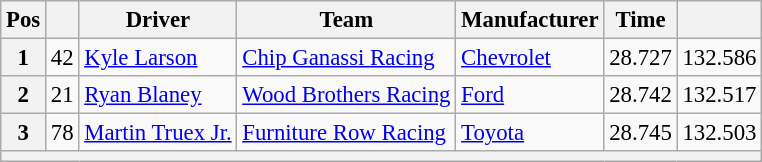<table class="wikitable" style="font-size:95%">
<tr>
<th>Pos</th>
<th></th>
<th>Driver</th>
<th>Team</th>
<th>Manufacturer</th>
<th>Time</th>
<th></th>
</tr>
<tr>
<th>1</th>
<td>42</td>
<td><a href='#'>Kyle Larson</a></td>
<td><a href='#'>Chip Ganassi Racing</a></td>
<td><a href='#'>Chevrolet</a></td>
<td>28.727</td>
<td>132.586</td>
</tr>
<tr>
<th>2</th>
<td>21</td>
<td><a href='#'>Ryan Blaney</a></td>
<td><a href='#'>Wood Brothers Racing</a></td>
<td><a href='#'>Ford</a></td>
<td>28.742</td>
<td>132.517</td>
</tr>
<tr>
<th>3</th>
<td>78</td>
<td><a href='#'>Martin Truex Jr.</a></td>
<td><a href='#'>Furniture Row Racing</a></td>
<td><a href='#'>Toyota</a></td>
<td>28.745</td>
<td>132.503</td>
</tr>
<tr>
<th colspan="7"></th>
</tr>
</table>
